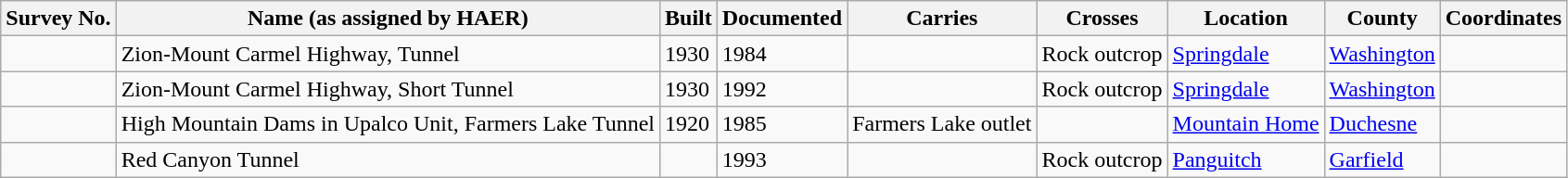<table class="wikitable sortable">
<tr>
<th>Survey No.</th>
<th>Name (as assigned by HAER)</th>
<th>Built</th>
<th>Documented</th>
<th>Carries</th>
<th>Crosses</th>
<th>Location</th>
<th>County</th>
<th>Coordinates</th>
</tr>
<tr>
<td></td>
<td>Zion-Mount Carmel Highway, Tunnel</td>
<td>1930</td>
<td>1984</td>
<td></td>
<td>Rock outcrop</td>
<td><a href='#'>Springdale</a></td>
<td><a href='#'>Washington</a></td>
<td></td>
</tr>
<tr>
<td></td>
<td>Zion-Mount Carmel Highway, Short Tunnel</td>
<td>1930</td>
<td>1992</td>
<td></td>
<td>Rock outcrop</td>
<td><a href='#'>Springdale</a></td>
<td><a href='#'>Washington</a></td>
<td></td>
</tr>
<tr>
<td></td>
<td>High Mountain Dams in Upalco Unit, Farmers Lake Tunnel</td>
<td>1920</td>
<td>1985</td>
<td>Farmers Lake outlet</td>
<td></td>
<td><a href='#'>Mountain Home</a></td>
<td><a href='#'>Duchesne</a></td>
<td></td>
</tr>
<tr>
<td></td>
<td>Red Canyon Tunnel</td>
<td></td>
<td>1993</td>
<td></td>
<td>Rock outcrop</td>
<td><a href='#'>Panguitch</a></td>
<td><a href='#'>Garfield</a></td>
<td></td>
</tr>
</table>
